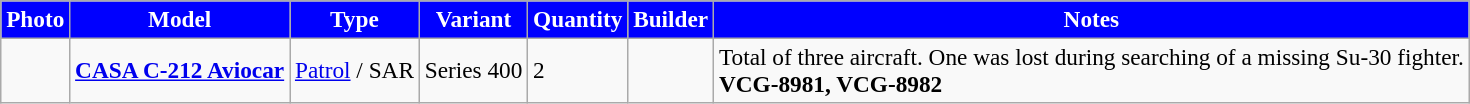<table class="wikitable" style="font-size:97%;">
<tr>
<th style="color:white; background-color:blue;" align="center" ;width="180px">Photo</th>
<th style="color:white; background-color:blue;" align="center" ;width="180px">Model</th>
<th style="color:white; background-color:blue;" align="center" ;width="100px">Type</th>
<th style="color:white; background-color:blue;" align="center" ;width="100px">Variant</th>
<th style="color:white; background-color:blue;" align="center" ;width="100px">Quantity</th>
<th style="color:white; background-color:blue;" align="center" ;width="250px">Builder</th>
<th style="color:white; background-color:blue;" align="center">Notes</th>
</tr>
<tr>
<td></td>
<td><strong><a href='#'>CASA C-212 Aviocar</a></strong></td>
<td><a href='#'>Patrol</a> / SAR</td>
<td>Series 400</td>
<td>2</td>
<td></td>
<td>Total of three aircraft. One was lost during searching of a missing Su-30 fighter.<br><strong>VCG-8981, VCG-8982</strong></td>
</tr>
</table>
